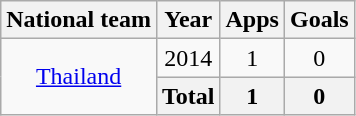<table class="wikitable" style="text-align:center">
<tr>
<th>National team</th>
<th>Year</th>
<th>Apps</th>
<th>Goals</th>
</tr>
<tr>
<td rowspan="5" valign="center"><a href='#'>Thailand</a></td>
<td>2014</td>
<td>1</td>
<td>0</td>
</tr>
<tr>
<th>Total</th>
<th>1</th>
<th>0</th>
</tr>
</table>
